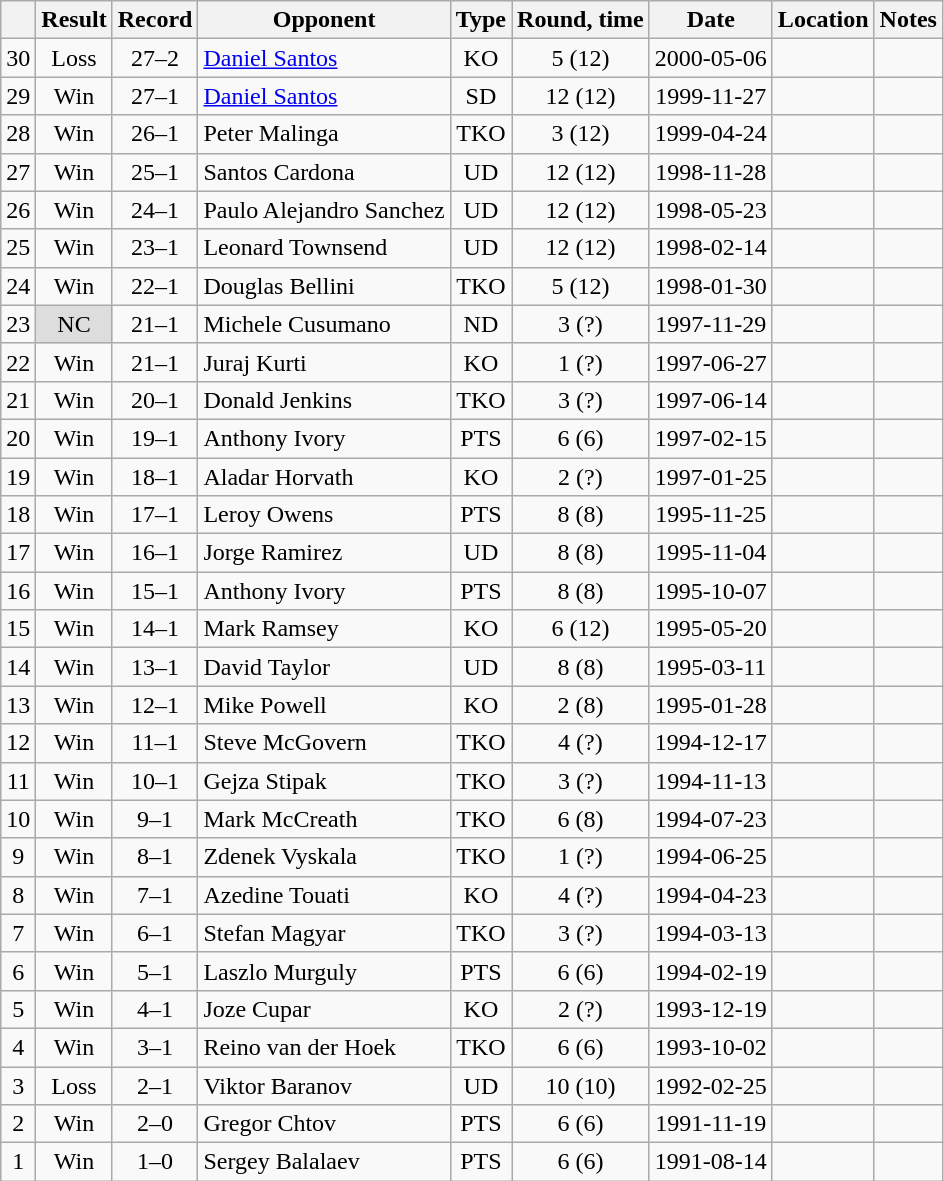<table class=wikitable style=text-align:center>
<tr>
<th></th>
<th>Result</th>
<th>Record</th>
<th>Opponent</th>
<th>Type</th>
<th>Round, time</th>
<th>Date</th>
<th>Location</th>
<th>Notes</th>
</tr>
<tr>
<td>30</td>
<td>Loss</td>
<td>27–2 </td>
<td align=left><a href='#'>Daniel Santos</a></td>
<td>KO</td>
<td>5 (12)</td>
<td>2000-05-06</td>
<td align=left></td>
<td align=left></td>
</tr>
<tr>
<td>29</td>
<td>Win</td>
<td>27–1 </td>
<td align=left><a href='#'>Daniel Santos</a></td>
<td>SD</td>
<td>12 (12)</td>
<td>1999-11-27</td>
<td align=left></td>
<td align=left></td>
</tr>
<tr>
<td>28</td>
<td>Win</td>
<td>26–1 </td>
<td align=left>Peter Malinga</td>
<td>TKO</td>
<td>3 (12)</td>
<td>1999-04-24</td>
<td align=left></td>
<td align=left></td>
</tr>
<tr>
<td>27</td>
<td>Win</td>
<td>25–1 </td>
<td align=left>Santos Cardona</td>
<td>UD</td>
<td>12 (12)</td>
<td>1998-11-28</td>
<td align=left></td>
<td align=left></td>
</tr>
<tr>
<td>26</td>
<td>Win</td>
<td>24–1 </td>
<td align=left>Paulo Alejandro Sanchez</td>
<td>UD</td>
<td>12 (12)</td>
<td>1998-05-23</td>
<td align=left></td>
<td align=left></td>
</tr>
<tr>
<td>25</td>
<td>Win</td>
<td>23–1 </td>
<td align=left>Leonard Townsend</td>
<td>UD</td>
<td>12 (12)</td>
<td>1998-02-14</td>
<td align=left></td>
<td align=left></td>
</tr>
<tr>
<td>24</td>
<td>Win</td>
<td>22–1 </td>
<td align=left>Douglas Bellini</td>
<td>TKO</td>
<td>5 (12)</td>
<td>1998-01-30</td>
<td align=left></td>
<td align=left></td>
</tr>
<tr>
<td>23</td>
<td style=background:#DDD>NC</td>
<td>21–1 </td>
<td align=left>Michele Cusumano</td>
<td>ND</td>
<td>3 (?)</td>
<td>1997-11-29</td>
<td align=left></td>
<td align=left></td>
</tr>
<tr>
<td>22</td>
<td>Win</td>
<td>21–1</td>
<td align=left>Juraj Kurti</td>
<td>KO</td>
<td>1 (?)</td>
<td>1997-06-27</td>
<td align=left></td>
<td align=left></td>
</tr>
<tr>
<td>21</td>
<td>Win</td>
<td>20–1</td>
<td align=left>Donald Jenkins</td>
<td>TKO</td>
<td>3 (?)</td>
<td>1997-06-14</td>
<td align=left></td>
<td align=left></td>
</tr>
<tr>
<td>20</td>
<td>Win</td>
<td>19–1</td>
<td align=left>Anthony Ivory</td>
<td>PTS</td>
<td>6 (6)</td>
<td>1997-02-15</td>
<td align=left></td>
<td align=left></td>
</tr>
<tr>
<td>19</td>
<td>Win</td>
<td>18–1</td>
<td align=left>Aladar Horvath</td>
<td>KO</td>
<td>2 (?)</td>
<td>1997-01-25</td>
<td align=left></td>
<td align=left></td>
</tr>
<tr>
<td>18</td>
<td>Win</td>
<td>17–1</td>
<td align=left>Leroy Owens</td>
<td>PTS</td>
<td>8 (8)</td>
<td>1995-11-25</td>
<td align=left></td>
<td align=left></td>
</tr>
<tr>
<td>17</td>
<td>Win</td>
<td>16–1</td>
<td align=left>Jorge Ramirez</td>
<td>UD</td>
<td>8 (8)</td>
<td>1995-11-04</td>
<td align=left></td>
<td align=left></td>
</tr>
<tr>
<td>16</td>
<td>Win</td>
<td>15–1</td>
<td align=left>Anthony Ivory</td>
<td>PTS</td>
<td>8 (8)</td>
<td>1995-10-07</td>
<td align=left></td>
<td align=left></td>
</tr>
<tr>
<td>15</td>
<td>Win</td>
<td>14–1</td>
<td align=left>Mark Ramsey</td>
<td>KO</td>
<td>6 (12)</td>
<td>1995-05-20</td>
<td align=left></td>
<td align=left></td>
</tr>
<tr>
<td>14</td>
<td>Win</td>
<td>13–1</td>
<td align=left>David Taylor</td>
<td>UD</td>
<td>8 (8)</td>
<td>1995-03-11</td>
<td align=left></td>
<td align=left></td>
</tr>
<tr>
<td>13</td>
<td>Win</td>
<td>12–1</td>
<td align=left>Mike Powell</td>
<td>KO</td>
<td>2 (8)</td>
<td>1995-01-28</td>
<td align=left></td>
<td align=left></td>
</tr>
<tr>
<td>12</td>
<td>Win</td>
<td>11–1</td>
<td align=left>Steve McGovern</td>
<td>TKO</td>
<td>4 (?)</td>
<td>1994-12-17</td>
<td align=left></td>
<td align=left></td>
</tr>
<tr>
<td>11</td>
<td>Win</td>
<td>10–1</td>
<td align=left>Gejza Stipak</td>
<td>TKO</td>
<td>3 (?)</td>
<td>1994-11-13</td>
<td align=left></td>
<td align=left></td>
</tr>
<tr>
<td>10</td>
<td>Win</td>
<td>9–1</td>
<td align=left>Mark McCreath</td>
<td>TKO</td>
<td>6 (8)</td>
<td>1994-07-23</td>
<td align=left></td>
<td align=left></td>
</tr>
<tr>
<td>9</td>
<td>Win</td>
<td>8–1</td>
<td align=left>Zdenek Vyskala</td>
<td>TKO</td>
<td>1 (?)</td>
<td>1994-06-25</td>
<td align=left></td>
<td align=left></td>
</tr>
<tr>
<td>8</td>
<td>Win</td>
<td>7–1</td>
<td align=left>Azedine Touati</td>
<td>KO</td>
<td>4 (?)</td>
<td>1994-04-23</td>
<td align=left></td>
<td align=left></td>
</tr>
<tr>
<td>7</td>
<td>Win</td>
<td>6–1</td>
<td align=left>Stefan Magyar</td>
<td>TKO</td>
<td>3 (?)</td>
<td>1994-03-13</td>
<td align=left></td>
<td align=left></td>
</tr>
<tr>
<td>6</td>
<td>Win</td>
<td>5–1</td>
<td align=left>Laszlo Murguly</td>
<td>PTS</td>
<td>6 (6)</td>
<td>1994-02-19</td>
<td align=left></td>
<td align=left></td>
</tr>
<tr>
<td>5</td>
<td>Win</td>
<td>4–1</td>
<td align=left>Joze Cupar</td>
<td>KO</td>
<td>2 (?)</td>
<td>1993-12-19</td>
<td align=left></td>
<td align=left></td>
</tr>
<tr>
<td>4</td>
<td>Win</td>
<td>3–1</td>
<td align=left>Reino van der Hoek</td>
<td>TKO</td>
<td>6 (6)</td>
<td>1993-10-02</td>
<td align=left></td>
<td align=left></td>
</tr>
<tr>
<td>3</td>
<td>Loss</td>
<td>2–1</td>
<td align=left>Viktor Baranov</td>
<td>UD</td>
<td>10 (10)</td>
<td>1992-02-25</td>
<td align=left></td>
<td align=left></td>
</tr>
<tr>
<td>2</td>
<td>Win</td>
<td>2–0</td>
<td align=left>Gregor Chtov</td>
<td>PTS</td>
<td>6 (6)</td>
<td>1991-11-19</td>
<td align=left></td>
<td align=left></td>
</tr>
<tr>
<td>1</td>
<td>Win</td>
<td>1–0</td>
<td align=left>Sergey Balalaev</td>
<td>PTS</td>
<td>6 (6)</td>
<td>1991-08-14</td>
<td align=left></td>
<td align=left></td>
</tr>
</table>
